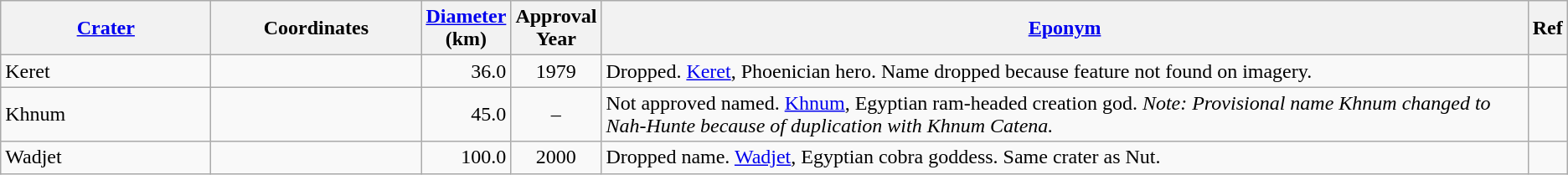<table class="wikitable" style="min-width: 90%">
<tr>
<th style="width:10em"><a href='#'>Crater</a></th>
<th style="width:10em">Coordinates</th>
<th><a href='#'>Diameter</a><br>(km)</th>
<th>Approval<br>Year</th>
<th><a href='#'>Eponym</a></th>
<th>Ref</th>
</tr>
<tr id="Keret">
<td>Keret</td>
<td></td>
<td align=right>36.0</td>
<td align=center>1979</td>
<td>Dropped. <a href='#'>Keret</a>, Phoenician hero. Name dropped because feature not found on imagery.</td>
<td></td>
</tr>
<tr id="Khnum">
<td>Khnum</td>
<td></td>
<td align=right>45.0</td>
<td align=center>–</td>
<td>Not approved named. <a href='#'>Khnum</a>, Egyptian ram-headed creation god. <em>Note: Provisional name Khnum changed to Nah-Hunte because of duplication with Khnum Catena.</em></td>
<td></td>
</tr>
<tr id="Wadjet">
<td>Wadjet</td>
<td></td>
<td align=right>100.0</td>
<td align=center>2000</td>
<td>Dropped name. <a href='#'>Wadjet</a>, Egyptian cobra goddess. Same crater as Nut.</td>
<td></td>
</tr>
</table>
